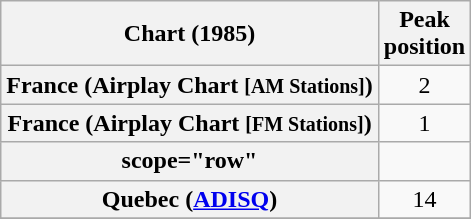<table class="wikitable sortable plainrowheaders">
<tr>
<th>Chart (1985)</th>
<th>Peak<br>position</th>
</tr>
<tr>
<th scope="row">France (Airplay Chart <small>[AM Stations]</small>)</th>
<td align="center">2</td>
</tr>
<tr>
<th scope="row">France (Airplay Chart <small>[FM Stations]</small>)</th>
<td align="center">1</td>
</tr>
<tr>
<th>scope="row"</th>
</tr>
<tr>
<th scope="row">Quebec (<a href='#'>ADISQ</a>)</th>
<td align="center">14</td>
</tr>
<tr>
</tr>
</table>
